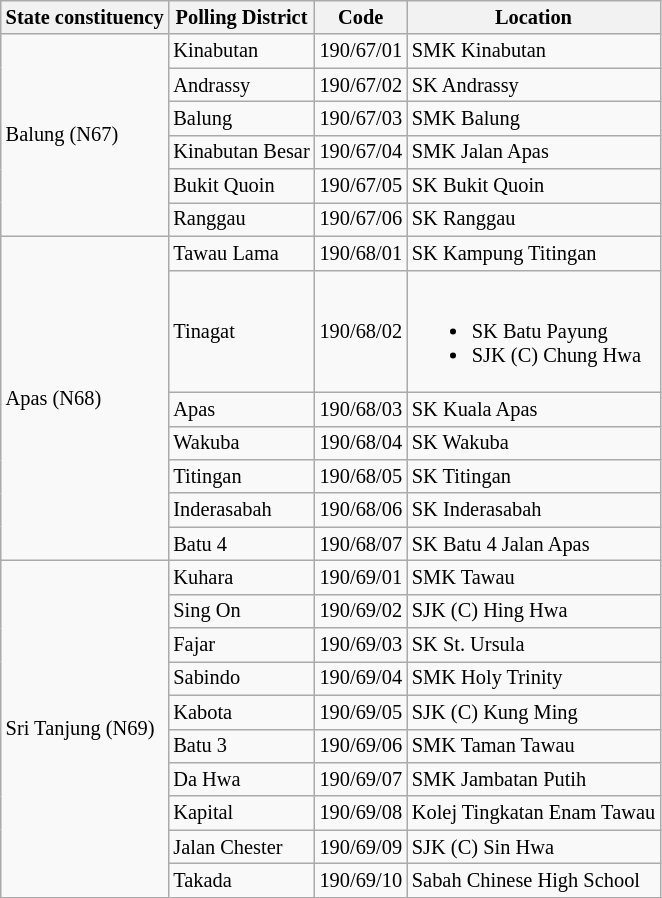<table class="wikitable sortable mw-collapsible" style="white-space:nowrap;font-size:85%">
<tr>
<th>State constituency</th>
<th>Polling District</th>
<th>Code</th>
<th>Location</th>
</tr>
<tr>
<td rowspan="6">Balung (N67)</td>
<td>Kinabutan</td>
<td>190/67/01</td>
<td>SMK Kinabutan</td>
</tr>
<tr>
<td>Andrassy</td>
<td>190/67/02</td>
<td>SK Andrassy</td>
</tr>
<tr>
<td>Balung</td>
<td>190/67/03</td>
<td>SMK Balung</td>
</tr>
<tr>
<td>Kinabutan Besar</td>
<td>190/67/04</td>
<td>SMK Jalan Apas</td>
</tr>
<tr>
<td>Bukit Quoin</td>
<td>190/67/05</td>
<td>SK Bukit Quoin</td>
</tr>
<tr>
<td>Ranggau</td>
<td>190/67/06</td>
<td>SK Ranggau</td>
</tr>
<tr>
<td rowspan="7">Apas (N68)</td>
<td>Tawau Lama</td>
<td>190/68/01</td>
<td>SK Kampung Titingan</td>
</tr>
<tr>
<td>Tinagat</td>
<td>190/68/02</td>
<td><br><ul><li>SK Batu Payung</li><li>SJK (C) Chung Hwa</li></ul></td>
</tr>
<tr>
<td>Apas</td>
<td>190/68/03</td>
<td>SK Kuala Apas</td>
</tr>
<tr>
<td>Wakuba</td>
<td>190/68/04</td>
<td>SK Wakuba</td>
</tr>
<tr>
<td>Titingan</td>
<td>190/68/05</td>
<td>SK Titingan</td>
</tr>
<tr>
<td>Inderasabah</td>
<td>190/68/06</td>
<td>SK Inderasabah</td>
</tr>
<tr>
<td>Batu 4</td>
<td>190/68/07</td>
<td>SK Batu 4 Jalan Apas</td>
</tr>
<tr>
<td rowspan="10">Sri Tanjung (N69)</td>
<td>Kuhara</td>
<td>190/69/01</td>
<td>SMK Tawau</td>
</tr>
<tr>
<td>Sing On</td>
<td>190/69/02</td>
<td>SJK (C) Hing Hwa</td>
</tr>
<tr>
<td>Fajar</td>
<td>190/69/03</td>
<td>SK St. Ursula</td>
</tr>
<tr>
<td>Sabindo</td>
<td>190/69/04</td>
<td>SMK Holy Trinity</td>
</tr>
<tr>
<td>Kabota</td>
<td>190/69/05</td>
<td>SJK (C) Kung Ming</td>
</tr>
<tr>
<td>Batu 3</td>
<td>190/69/06</td>
<td>SMK Taman Tawau</td>
</tr>
<tr>
<td>Da Hwa</td>
<td>190/69/07</td>
<td>SMK Jambatan Putih</td>
</tr>
<tr>
<td>Kapital</td>
<td>190/69/08</td>
<td>Kolej Tingkatan Enam Tawau</td>
</tr>
<tr>
<td>Jalan Chester</td>
<td>190/69/09</td>
<td>SJK (C) Sin Hwa</td>
</tr>
<tr>
<td>Takada</td>
<td>190/69/10</td>
<td>Sabah Chinese High School</td>
</tr>
</table>
